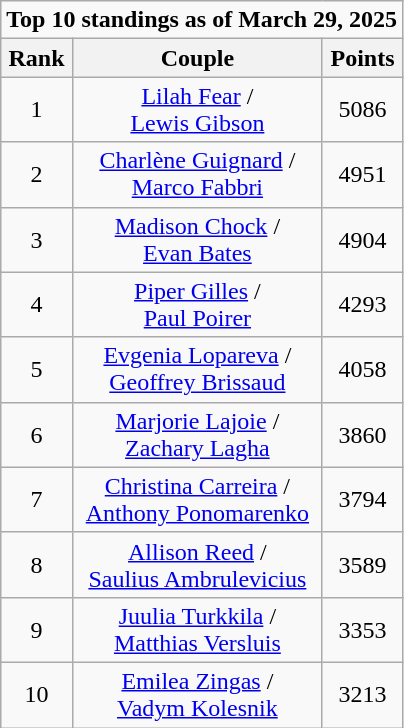<table class="wikitable" style="text-align: center;">
<tr>
<td colspan="4" style="text-align: center;"><strong>Top 10 standings as of March 29, 2025</strong></td>
</tr>
<tr>
<th>Rank</th>
<th>Couple</th>
<th>Points</th>
</tr>
<tr>
<td>1</td>
<td> <a href='#'>Lilah Fear</a> /<br> <a href='#'>Lewis Gibson</a></td>
<td>5086</td>
</tr>
<tr>
<td>2</td>
<td> <a href='#'>Charlène Guignard</a> /<br>  <a href='#'>Marco Fabbri</a></td>
<td>4951</td>
</tr>
<tr>
<td>3</td>
<td> <a href='#'>Madison Chock</a> /<br> <a href='#'>Evan Bates</a></td>
<td>4904</td>
</tr>
<tr>
<td>4</td>
<td> <a href='#'>Piper Gilles</a> /<br> <a href='#'>Paul Poirer</a></td>
<td>4293</td>
</tr>
<tr>
<td>5</td>
<td> <a href='#'>Evgenia Lopareva</a> /<br> <a href='#'>Geoffrey Brissaud</a></td>
<td>4058</td>
</tr>
<tr>
<td>6</td>
<td> <a href='#'>Marjorie Lajoie</a> /<br> <a href='#'>Zachary Lagha</a></td>
<td>3860</td>
</tr>
<tr>
<td>7</td>
<td> <a href='#'>Christina Carreira</a> /<br> <a href='#'>Anthony Ponomarenko</a></td>
<td>3794</td>
</tr>
<tr>
<td>8</td>
<td>  <a href='#'>Allison Reed</a> /<br> <a href='#'>Saulius Ambrulevicius</a></td>
<td>3589</td>
</tr>
<tr>
<td>9</td>
<td> <a href='#'>Juulia Turkkila</a> /<br> <a href='#'>Matthias Versluis</a></td>
<td>3353</td>
</tr>
<tr>
<td>10</td>
<td> <a href='#'>Emilea Zingas</a> /<br> <a href='#'>Vadym Kolesnik</a></td>
<td>3213</td>
</tr>
</table>
